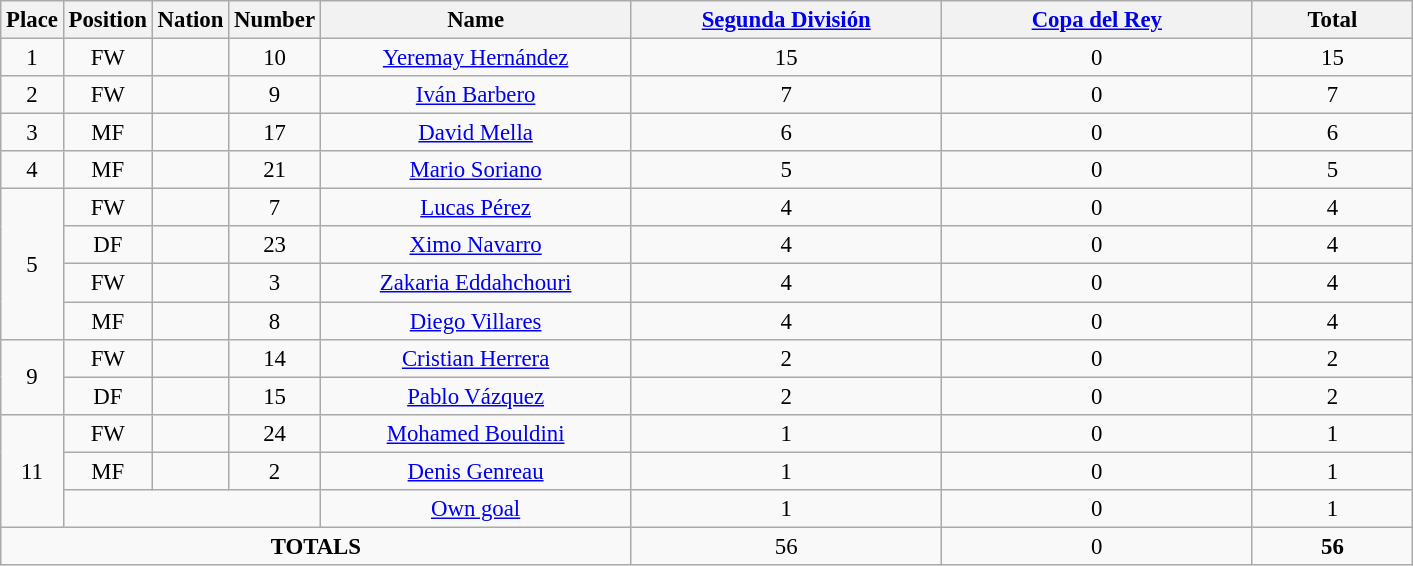<table class="wikitable" style="font-size: 95%; text-align: center;">
<tr>
<th width=20>Place</th>
<th width=20>Position</th>
<th width=20>Nation</th>
<th width=20>Number</th>
<th width=200>Name</th>
<th width=200><a href='#'>Segunda División</a></th>
<th width=200><a href='#'>Copa del Rey</a></th>
<th width=100><strong>Total</strong></th>
</tr>
<tr>
<td>1</td>
<td>FW</td>
<td></td>
<td>10</td>
<td><a href='#'>Yeremay Hernández</a></td>
<td>15</td>
<td>0</td>
<td>15</td>
</tr>
<tr>
<td>2</td>
<td>FW</td>
<td></td>
<td>9</td>
<td><a href='#'>Iván Barbero</a></td>
<td>7</td>
<td>0</td>
<td>7</td>
</tr>
<tr>
<td>3</td>
<td>MF</td>
<td></td>
<td>17</td>
<td><a href='#'>David Mella</a></td>
<td>6</td>
<td>0</td>
<td>6</td>
</tr>
<tr>
<td>4</td>
<td>MF</td>
<td></td>
<td>21</td>
<td><a href='#'>Mario Soriano</a></td>
<td>5</td>
<td>0</td>
<td>5</td>
</tr>
<tr>
<td rowspan="4">5</td>
<td>FW</td>
<td></td>
<td>7</td>
<td><a href='#'>Lucas Pérez</a></td>
<td>4</td>
<td>0</td>
<td>4</td>
</tr>
<tr>
<td>DF</td>
<td></td>
<td>23</td>
<td><a href='#'>Ximo Navarro</a></td>
<td>4</td>
<td>0</td>
<td>4</td>
</tr>
<tr>
<td>FW</td>
<td></td>
<td>3</td>
<td><a href='#'>Zakaria Eddahchouri</a></td>
<td>4</td>
<td>0</td>
<td>4</td>
</tr>
<tr>
<td>MF</td>
<td></td>
<td>8</td>
<td><a href='#'>Diego Villares</a></td>
<td>4</td>
<td>0</td>
<td>4</td>
</tr>
<tr>
<td rowspan="2">9</td>
<td>FW</td>
<td></td>
<td>14</td>
<td><a href='#'>Cristian Herrera</a></td>
<td>2</td>
<td>0</td>
<td>2</td>
</tr>
<tr>
<td>DF</td>
<td></td>
<td>15</td>
<td><a href='#'>Pablo Vázquez</a></td>
<td>2</td>
<td>0</td>
<td>2</td>
</tr>
<tr>
<td rowspan="3">11</td>
<td>FW</td>
<td></td>
<td>24</td>
<td><a href='#'>Mohamed Bouldini</a></td>
<td>1</td>
<td>0</td>
<td>1</td>
</tr>
<tr>
<td>MF</td>
<td></td>
<td>2</td>
<td><a href='#'>Denis Genreau</a></td>
<td>1</td>
<td>0</td>
<td>1</td>
</tr>
<tr>
<td colspan="3"></td>
<td><a href='#'>Own goal</a></td>
<td>1</td>
<td>0</td>
<td>1</td>
</tr>
<tr>
<td colspan="5"><strong>TOTALS</strong></td>
<td>56</td>
<td>0</td>
<td><strong>56</strong></td>
</tr>
</table>
